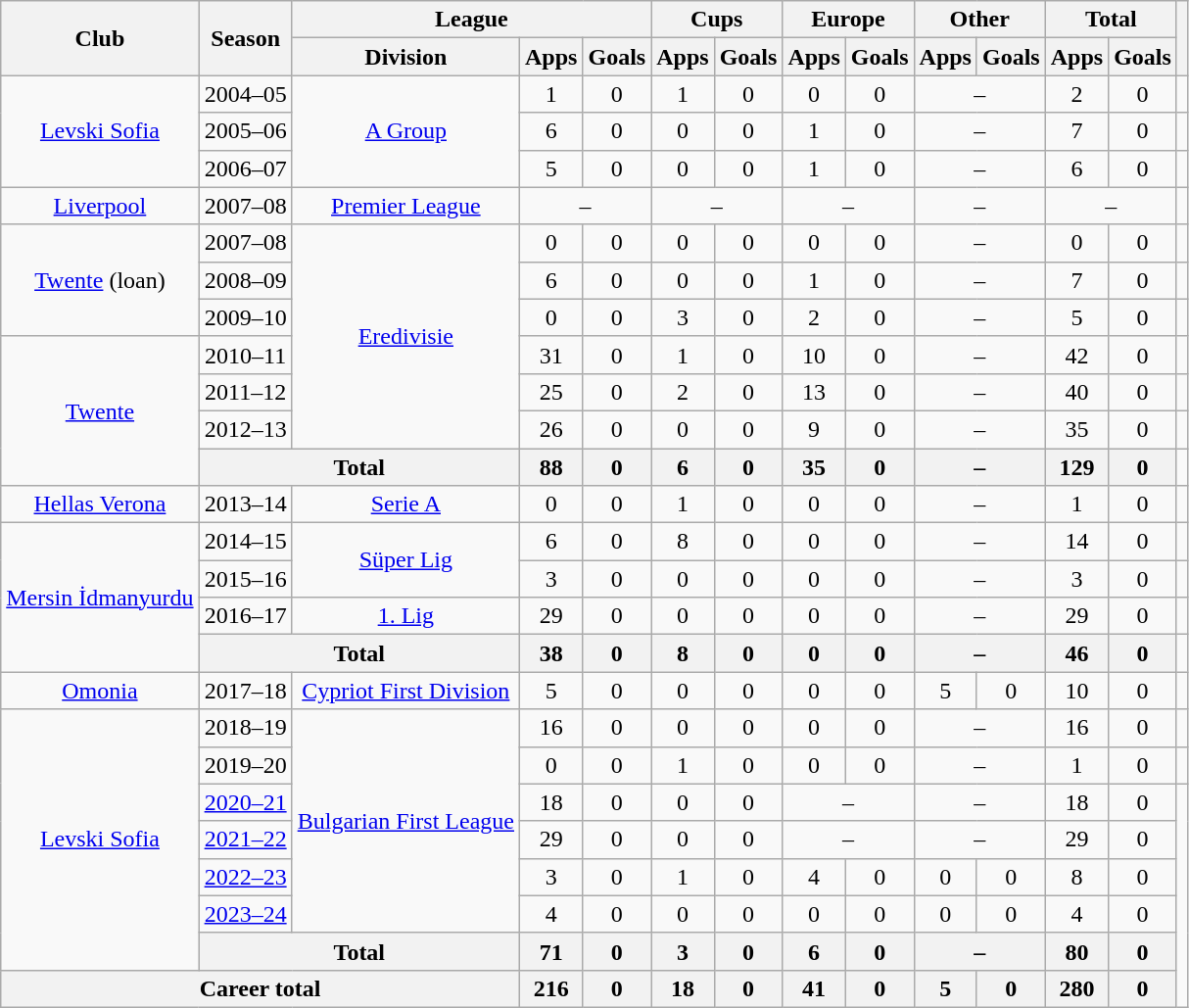<table class="wikitable" style="text-align: center">
<tr>
<th rowspan="2">Club</th>
<th rowspan="2">Season</th>
<th colspan="3">League</th>
<th colspan="2">Cups</th>
<th colspan="2">Europe</th>
<th colspan="2">Other</th>
<th colspan="2">Total</th>
<th rowspan="2"></th>
</tr>
<tr>
<th>Division</th>
<th>Apps</th>
<th>Goals</th>
<th>Apps</th>
<th>Goals</th>
<th>Apps</th>
<th>Goals</th>
<th>Apps</th>
<th>Goals</th>
<th>Apps</th>
<th>Goals</th>
</tr>
<tr>
<td rowspan="3"><a href='#'>Levski Sofia</a></td>
<td>2004–05</td>
<td rowspan="3"><a href='#'>A Group</a></td>
<td>1</td>
<td>0</td>
<td>1</td>
<td>0</td>
<td>0</td>
<td>0</td>
<td colspan="2">–</td>
<td>2</td>
<td>0</td>
<td></td>
</tr>
<tr>
<td>2005–06</td>
<td>6</td>
<td>0</td>
<td>0</td>
<td>0</td>
<td>1</td>
<td>0</td>
<td colspan="2">–</td>
<td>7</td>
<td>0</td>
<td></td>
</tr>
<tr>
<td>2006–07</td>
<td>5</td>
<td>0</td>
<td>0</td>
<td>0</td>
<td>1</td>
<td>0</td>
<td colspan="2">–</td>
<td>6</td>
<td>0</td>
<td></td>
</tr>
<tr>
<td><a href='#'>Liverpool</a></td>
<td>2007–08</td>
<td><a href='#'>Premier League</a></td>
<td colspan="2">–</td>
<td colspan="2">–</td>
<td colspan="2">–</td>
<td colspan="2">–</td>
<td colspan="2">–</td>
</tr>
<tr>
<td rowspan="3"><a href='#'>Twente</a> (loan)</td>
<td>2007–08</td>
<td rowspan="6"><a href='#'>Eredivisie</a></td>
<td>0</td>
<td>0</td>
<td>0</td>
<td>0</td>
<td>0</td>
<td>0</td>
<td colspan="2">–</td>
<td>0</td>
<td>0</td>
<td></td>
</tr>
<tr>
<td>2008–09</td>
<td>6</td>
<td>0</td>
<td>0</td>
<td>0</td>
<td>1</td>
<td>0</td>
<td colspan="2">–</td>
<td>7</td>
<td>0</td>
<td></td>
</tr>
<tr>
<td>2009–10</td>
<td>0</td>
<td>0</td>
<td>3</td>
<td>0</td>
<td>2</td>
<td>0</td>
<td colspan="2">–</td>
<td>5</td>
<td>0</td>
<td></td>
</tr>
<tr>
<td rowspan="4"><a href='#'>Twente</a></td>
<td>2010–11</td>
<td>31</td>
<td>0</td>
<td>1</td>
<td>0</td>
<td>10</td>
<td>0</td>
<td colspan="2">–</td>
<td>42</td>
<td>0</td>
<td></td>
</tr>
<tr>
<td>2011–12</td>
<td>25</td>
<td>0</td>
<td>2</td>
<td>0</td>
<td>13</td>
<td>0</td>
<td colspan="2">–</td>
<td>40</td>
<td>0</td>
<td></td>
</tr>
<tr>
<td>2012–13</td>
<td>26</td>
<td>0</td>
<td>0</td>
<td>0</td>
<td>9</td>
<td>0</td>
<td colspan="2">–</td>
<td>35</td>
<td>0</td>
<td></td>
</tr>
<tr>
<th colspan="2">Total</th>
<th>88</th>
<th>0</th>
<th>6</th>
<th>0</th>
<th>35</th>
<th>0</th>
<th colspan="2">–</th>
<th>129</th>
<th>0</th>
</tr>
<tr>
<td><a href='#'>Hellas Verona</a></td>
<td>2013–14</td>
<td><a href='#'>Serie A</a></td>
<td>0</td>
<td>0</td>
<td>1</td>
<td>0</td>
<td>0</td>
<td>0</td>
<td colspan="2">–</td>
<td>1</td>
<td>0</td>
<td></td>
</tr>
<tr>
<td rowspan="4"><a href='#'>Mersin İdmanyurdu</a></td>
<td>2014–15</td>
<td rowspan="2"><a href='#'>Süper Lig</a></td>
<td>6</td>
<td>0</td>
<td>8</td>
<td>0</td>
<td>0</td>
<td>0</td>
<td colspan="2">–</td>
<td>14</td>
<td>0</td>
</tr>
<tr>
<td>2015–16</td>
<td>3</td>
<td>0</td>
<td>0</td>
<td>0</td>
<td>0</td>
<td>0</td>
<td colspan="2">–</td>
<td>3</td>
<td>0</td>
<td></td>
</tr>
<tr>
<td>2016–17</td>
<td><a href='#'>1. Lig</a></td>
<td>29</td>
<td>0</td>
<td>0</td>
<td>0</td>
<td>0</td>
<td>0</td>
<td colspan="2">–</td>
<td>29</td>
<td>0</td>
<td></td>
</tr>
<tr>
<th colspan="2">Total</th>
<th>38</th>
<th>0</th>
<th>8</th>
<th>0</th>
<th>0</th>
<th>0</th>
<th colspan="2">–</th>
<th>46</th>
<th>0</th>
</tr>
<tr>
<td rowspan="1"><a href='#'>Omonia</a></td>
<td>2017–18</td>
<td><a href='#'>Cypriot First Division</a></td>
<td>5</td>
<td>0</td>
<td>0</td>
<td>0</td>
<td>0</td>
<td>0</td>
<td>5</td>
<td>0</td>
<td>10</td>
<td>0</td>
<td></td>
</tr>
<tr>
<td rowspan="7"><a href='#'>Levski Sofia</a></td>
<td>2018–19</td>
<td rowspan="6"><a href='#'>Bulgarian First League</a></td>
<td>16</td>
<td>0</td>
<td>0</td>
<td>0</td>
<td>0</td>
<td>0</td>
<td colspan="2">–</td>
<td>16</td>
<td>0</td>
<td></td>
</tr>
<tr>
<td>2019–20</td>
<td>0</td>
<td>0</td>
<td>1</td>
<td>0</td>
<td>0</td>
<td>0</td>
<td colspan="2">–</td>
<td>1</td>
<td>0</td>
<td></td>
</tr>
<tr>
<td rowspan="1"><a href='#'>2020–21</a></td>
<td>18</td>
<td>0</td>
<td>0</td>
<td>0</td>
<td colspan="2">–</td>
<td colspan="2">–</td>
<td>18</td>
<td>0</td>
</tr>
<tr>
<td rowspan="1"><a href='#'>2021–22</a></td>
<td>29</td>
<td>0</td>
<td>0</td>
<td>0</td>
<td colspan="2">–</td>
<td colspan="2">–</td>
<td>29</td>
<td>0</td>
</tr>
<tr>
<td rowspan="1"><a href='#'>2022–23</a></td>
<td>3</td>
<td>0</td>
<td>1</td>
<td>0</td>
<td>4</td>
<td>0</td>
<td>0</td>
<td>0</td>
<td>8</td>
<td>0</td>
</tr>
<tr>
<td rowspan="1"><a href='#'>2023–24</a></td>
<td>4</td>
<td>0</td>
<td>0</td>
<td>0</td>
<td>0</td>
<td>0</td>
<td>0</td>
<td>0</td>
<td>4</td>
<td>0</td>
</tr>
<tr>
<th colspan="2">Total</th>
<th>71</th>
<th>0</th>
<th>3</th>
<th>0</th>
<th>6</th>
<th>0</th>
<th colspan="2">–</th>
<th>80</th>
<th>0</th>
</tr>
<tr>
<th colspan="3">Career total</th>
<th>216</th>
<th>0</th>
<th>18</th>
<th>0</th>
<th>41</th>
<th>0</th>
<th>5</th>
<th>0</th>
<th>280</th>
<th>0</th>
</tr>
</table>
